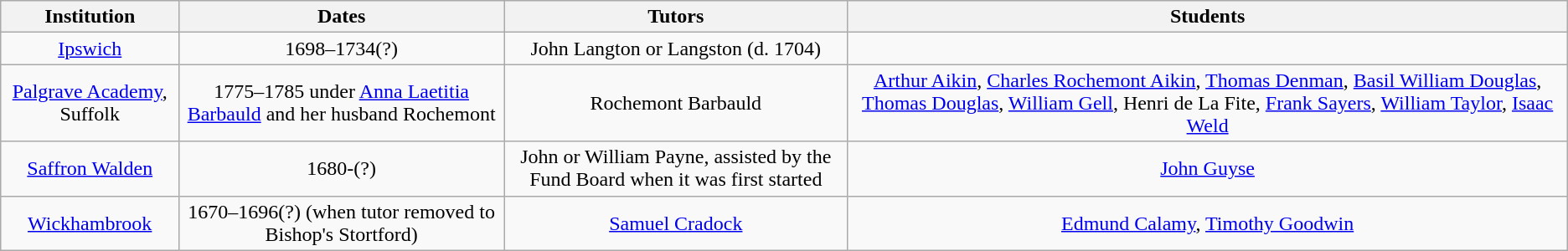<table class="wikitable plainrowheaders" style="text-align:center;" border="1">
<tr>
<th>Institution</th>
<th>Dates</th>
<th>Tutors</th>
<th>Students</th>
</tr>
<tr>
<td><a href='#'>Ipswich</a></td>
<td>1698–1734(?)</td>
<td>John Langton or Langston (d. 1704)</td>
<td></td>
</tr>
<tr>
<td><a href='#'>Palgrave Academy</a>, Suffolk</td>
<td>1775–1785 under <a href='#'>Anna Laetitia Barbauld</a> and her husband Rochemont</td>
<td>Rochemont Barbauld</td>
<td><a href='#'>Arthur Aikin</a>, <a href='#'>Charles Rochemont Aikin</a>, <a href='#'>Thomas Denman</a>, <a href='#'>Basil William Douglas</a>, <a href='#'>Thomas Douglas</a>, <a href='#'>William Gell</a>, Henri de La Fite, <a href='#'>Frank Sayers</a>, <a href='#'>William Taylor</a>, <a href='#'>Isaac Weld</a></td>
</tr>
<tr>
<td><a href='#'>Saffron Walden</a></td>
<td>1680-(?)</td>
<td>John or William Payne, assisted by the Fund Board when it was first started</td>
<td><a href='#'>John Guyse</a></td>
</tr>
<tr>
<td><a href='#'>Wickhambrook</a></td>
<td>1670–1696(?) (when tutor removed to Bishop's Stortford)</td>
<td><a href='#'>Samuel Cradock</a></td>
<td><a href='#'>Edmund Calamy</a>, <a href='#'>Timothy Goodwin</a></td>
</tr>
</table>
